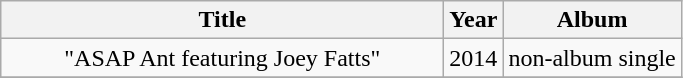<table class="wikitable plainrowheaders" style="text-align:center;">
<tr>
<th scope="col" rowspan="1" style="width:18em;">Title</th>
<th scope="col" rowspan="1">Year</th>
<th scope="col" rowspan="1">Album</th>
</tr>
<tr>
<td>"ASAP Ant featuring Joey Fatts"</td>
<td>2014</td>
<td>non-album single</td>
</tr>
<tr>
</tr>
</table>
